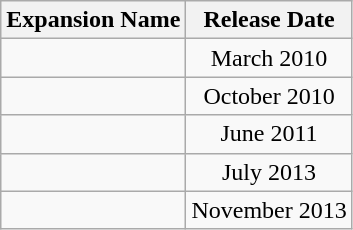<table class="wikitable" style="text-align:center">
<tr>
<th>Expansion Name</th>
<th>Release Date</th>
</tr>
<tr>
<td></td>
<td>March 2010</td>
</tr>
<tr>
<td></td>
<td>October 2010</td>
</tr>
<tr>
<td></td>
<td>June 2011</td>
</tr>
<tr>
<td></td>
<td>July 2013</td>
</tr>
<tr>
<td></td>
<td>November 2013</td>
</tr>
</table>
